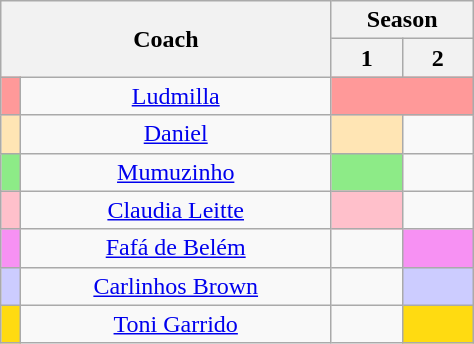<table class="wikitable" style="text-align:center; width:25%">
<tr>
<th colspan="2" rowspan="2">Coach</th>
<th colspan="2">Season</th>
</tr>
<tr>
<th width="40">1</th>
<th width="40">2</th>
</tr>
<tr>
<td style="background:#ff9999"></td>
<td><a href='#'>Ludmilla</a></td>
<td colspan="2" style="background:#ff9999"></td>
</tr>
<tr>
<td style="background:#ffe5b4"></td>
<td><a href='#'>Daniel</a></td>
<td style="background:#ffe5b4"></td>
<td></td>
</tr>
<tr>
<td style="background:#8deb87"></td>
<td><a href='#'>Mumuzinho</a></td>
<td style="background:#8deb87"></td>
<td></td>
</tr>
<tr>
<td style="background: pink"></td>
<td><a href='#'>Claudia Leitte</a></td>
<td style="background: pink"></td>
<td></td>
</tr>
<tr>
<td style="background:#f791f3"></td>
<td><a href='#'>Fafá de Belém</a></td>
<td></td>
<td style="background:#f791f3"></td>
</tr>
<tr>
<td style="background:#ccf"></td>
<td><a href='#'>Carlinhos Brown</a></td>
<td></td>
<td style="background:#ccf"></td>
</tr>
<tr>
<td style="background:#ffdb11"></td>
<td><a href='#'>Toni Garrido</a></td>
<td></td>
<td style="background:#ffdb11"></td>
</tr>
</table>
